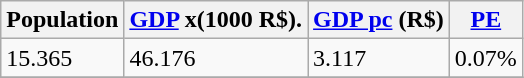<table class="wikitable" border="1">
<tr>
<th>Population</th>
<th><a href='#'>GDP</a> x(1000 R$).</th>
<th><a href='#'>GDP pc</a> (R$)</th>
<th><a href='#'>PE</a></th>
</tr>
<tr>
<td>15.365</td>
<td>46.176</td>
<td>3.117</td>
<td>0.07%</td>
</tr>
<tr>
</tr>
</table>
